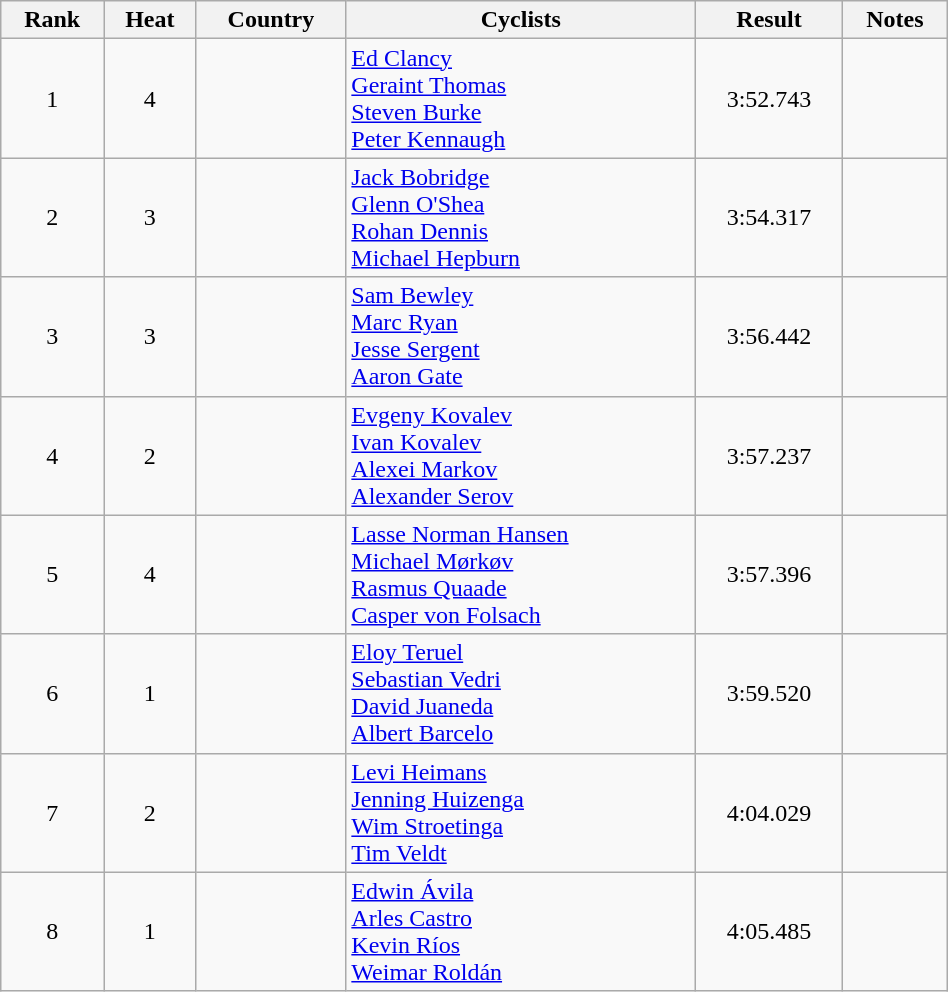<table class="wikitable sortable" width=50% style="text-align:center;">
<tr>
<th>Rank</th>
<th>Heat</th>
<th>Country</th>
<th class="unsortable">Cyclists</th>
<th>Result</th>
<th class="unsortable">Notes</th>
</tr>
<tr>
<td>1</td>
<td>4</td>
<td align="left"></td>
<td align="left"><a href='#'>Ed Clancy</a><br><a href='#'>Geraint Thomas</a><br><a href='#'>Steven Burke</a><br><a href='#'>Peter Kennaugh</a></td>
<td>3:52.743</td>
<td></td>
</tr>
<tr>
<td>2</td>
<td>3</td>
<td align="left"></td>
<td align="left"><a href='#'>Jack Bobridge</a><br><a href='#'>Glenn O'Shea</a><br><a href='#'>Rohan Dennis</a><br><a href='#'>Michael Hepburn</a></td>
<td>3:54.317</td>
<td></td>
</tr>
<tr>
<td>3</td>
<td>3</td>
<td align="left"></td>
<td align="left"><a href='#'>Sam Bewley</a><br><a href='#'>Marc Ryan</a><br><a href='#'>Jesse Sergent</a><br><a href='#'>Aaron Gate</a></td>
<td>3:56.442</td>
<td></td>
</tr>
<tr>
<td>4</td>
<td>2</td>
<td align="left"></td>
<td align="left"><a href='#'>Evgeny Kovalev</a><br><a href='#'>Ivan Kovalev</a><br><a href='#'>Alexei Markov</a><br><a href='#'>Alexander Serov</a></td>
<td>3:57.237</td>
<td></td>
</tr>
<tr>
<td>5</td>
<td>4</td>
<td align="left"></td>
<td align="left"><a href='#'>Lasse Norman Hansen</a><br><a href='#'>Michael Mørkøv</a><br><a href='#'>Rasmus Quaade</a><br><a href='#'>Casper von Folsach</a></td>
<td>3:57.396</td>
<td></td>
</tr>
<tr>
<td>6</td>
<td>1</td>
<td align="left"></td>
<td align="left"><a href='#'>Eloy Teruel</a><br><a href='#'>Sebastian Vedri</a><br><a href='#'>David Juaneda</a><br><a href='#'>Albert Barcelo</a></td>
<td>3:59.520</td>
<td></td>
</tr>
<tr>
<td>7</td>
<td>2</td>
<td align="left"></td>
<td align="left"><a href='#'>Levi Heimans</a><br><a href='#'>Jenning Huizenga</a><br><a href='#'>Wim Stroetinga</a><br><a href='#'>Tim Veldt</a></td>
<td>4:04.029</td>
<td></td>
</tr>
<tr>
<td>8</td>
<td>1</td>
<td align="left"></td>
<td align="left"><a href='#'>Edwin Ávila</a><br><a href='#'>Arles Castro</a><br><a href='#'>Kevin Ríos</a><br><a href='#'>Weimar Roldán</a></td>
<td>4:05.485</td>
<td></td>
</tr>
</table>
